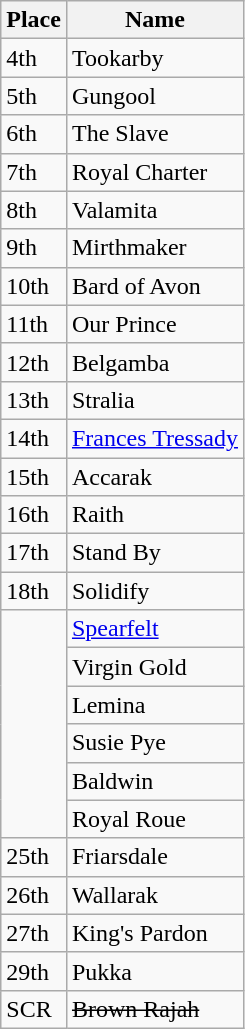<table class="wikitable">
<tr>
<th>Place</th>
<th>Name</th>
</tr>
<tr>
<td>4th</td>
<td>Tookarby</td>
</tr>
<tr>
<td>5th</td>
<td>Gungool</td>
</tr>
<tr>
<td>6th</td>
<td>The Slave</td>
</tr>
<tr>
<td>7th</td>
<td>Royal Charter</td>
</tr>
<tr>
<td>8th</td>
<td>Valamita</td>
</tr>
<tr>
<td>9th</td>
<td>Mirthmaker</td>
</tr>
<tr>
<td>10th</td>
<td>Bard of Avon</td>
</tr>
<tr>
<td>11th</td>
<td>Our Prince</td>
</tr>
<tr>
<td>12th</td>
<td>Belgamba</td>
</tr>
<tr>
<td>13th</td>
<td>Stralia</td>
</tr>
<tr>
<td>14th</td>
<td><a href='#'>Frances Tressady</a></td>
</tr>
<tr>
<td>15th</td>
<td>Accarak</td>
</tr>
<tr>
<td>16th</td>
<td>Raith</td>
</tr>
<tr>
<td>17th</td>
<td>Stand By</td>
</tr>
<tr>
<td>18th</td>
<td>Solidify</td>
</tr>
<tr>
<td rowspan="6"></td>
<td><a href='#'>Spearfelt</a></td>
</tr>
<tr>
<td>Virgin Gold</td>
</tr>
<tr>
<td>Lemina</td>
</tr>
<tr>
<td>Susie Pye</td>
</tr>
<tr>
<td>Baldwin</td>
</tr>
<tr>
<td>Royal Roue</td>
</tr>
<tr>
<td>25th</td>
<td>Friarsdale</td>
</tr>
<tr>
<td>26th</td>
<td>Wallarak</td>
</tr>
<tr>
<td>27th</td>
<td>King's Pardon</td>
</tr>
<tr>
<td>29th</td>
<td>Pukka</td>
</tr>
<tr>
<td>SCR</td>
<td><s>Brown Rajah</s></td>
</tr>
</table>
